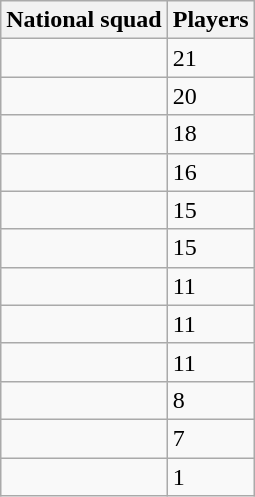<table class="wikitable sortable">
<tr>
<th>National squad</th>
<th>Players</th>
</tr>
<tr>
<td></td>
<td>21</td>
</tr>
<tr>
<td></td>
<td>20</td>
</tr>
<tr>
<td></td>
<td>18</td>
</tr>
<tr>
<td></td>
<td>16</td>
</tr>
<tr>
<td></td>
<td>15</td>
</tr>
<tr>
<td></td>
<td>15</td>
</tr>
<tr>
<td></td>
<td>11</td>
</tr>
<tr>
<td></td>
<td>11</td>
</tr>
<tr>
<td></td>
<td>11</td>
</tr>
<tr>
<td></td>
<td>8</td>
</tr>
<tr>
<td></td>
<td>7</td>
</tr>
<tr>
<td></td>
<td>1</td>
</tr>
</table>
